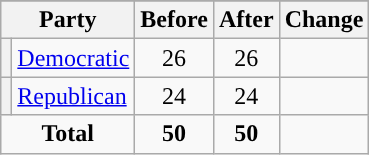<table class="wikitable" style="text-align:center;">
<tr>
</tr>
<tr>
<th colspan=2>Party</th>
<th>Before</th>
<th>After</th>
<th>Change</th>
</tr>
<tr>
<th style="background-color:"></th>
<td style="text-align:left;"><a href='#'>Democratic</a></td>
<td>26</td>
<td>26</td>
<td></td>
</tr>
<tr>
<th style="background-color:"></th>
<td style="text-align:left;"><a href='#'>Republican</a></td>
<td>24</td>
<td>24</td>
<td></td>
</tr>
<tr>
<td colspan=2><strong>Total</strong></td>
<td><strong>50</strong></td>
<td><strong>50</strong></td>
<td></td>
</tr>
</table>
